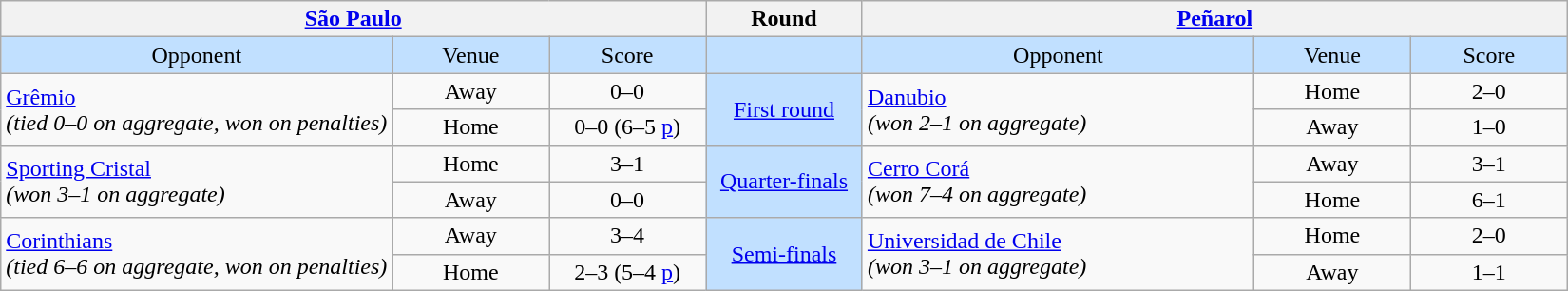<table class="wikitable" style="text-align: center;">
<tr>
<th colspan=3> <a href='#'>São Paulo</a></th>
<th>Round</th>
<th colspan=3> <a href='#'>Peñarol</a></th>
</tr>
<tr bgcolor=#c1e0ff>
<td width=25%>Opponent</td>
<td width=10%>Venue</td>
<td width=10%>Score</td>
<td width=10%></td>
<td width=25%>Opponent</td>
<td width=10%>Venue</td>
<td width=10%>Score</td>
</tr>
<tr>
<td rowspan=2 align=left> <a href='#'>Grêmio</a><br><em>(tied 0–0 on aggregate, won on penalties)</em></td>
<td>Away</td>
<td>0–0</td>
<td rowspan=2 bgcolor=#c1e0ff><a href='#'>First round</a></td>
<td rowspan=2 align=left> <a href='#'>Danubio</a><br><em>(won 2–1 on aggregate)</em></td>
<td>Home</td>
<td>2–0</td>
</tr>
<tr>
<td>Home</td>
<td>0–0 (6–5 <a href='#'>p</a>)</td>
<td>Away</td>
<td>1–0</td>
</tr>
<tr>
<td rowspan=2 align=left> <a href='#'>Sporting Cristal</a><br><em>(won 3–1 on aggregate)</em></td>
<td>Home</td>
<td>3–1</td>
<td rowspan=2 bgcolor=#c1e0ff><a href='#'>Quarter-finals</a></td>
<td rowspan=2 align=left> <a href='#'>Cerro Corá</a><br><em>(won 7–4 on aggregate)</em></td>
<td>Away</td>
<td>3–1</td>
</tr>
<tr>
<td>Away</td>
<td>0–0</td>
<td>Home</td>
<td>6–1</td>
</tr>
<tr>
<td rowspan=2 align=left> <a href='#'>Corinthians</a><br><em>(tied 6–6 on aggregate, won on penalties)</em></td>
<td>Away</td>
<td>3–4</td>
<td rowspan=2 bgcolor=#c1e0ff><a href='#'>Semi-finals</a></td>
<td rowspan=2 align=left> <a href='#'>Universidad de Chile</a><br><em>(won 3–1 on aggregate)</em></td>
<td>Home</td>
<td>2–0</td>
</tr>
<tr>
<td>Home</td>
<td>2–3 (5–4 <a href='#'>p</a>)</td>
<td>Away</td>
<td>1–1</td>
</tr>
</table>
